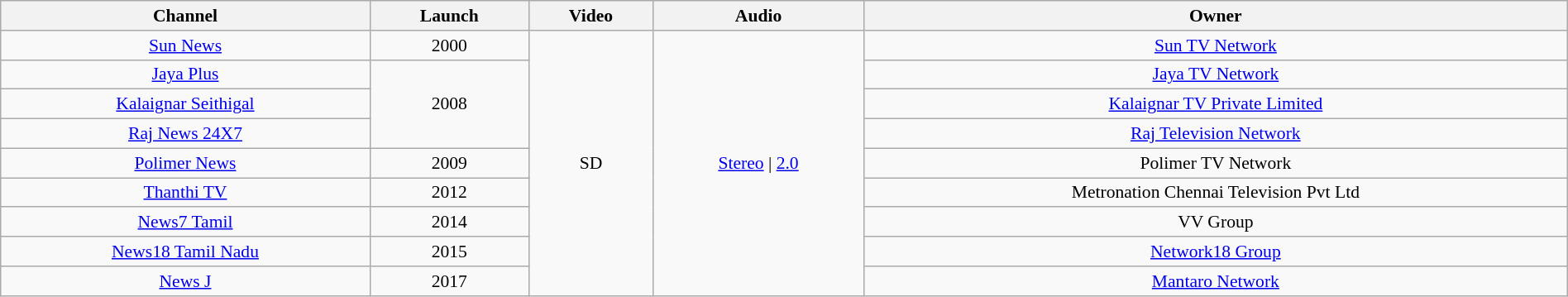<table class="wikitable sortable" style="border-collapse:collapse; font-size: 90%; text-align:center" width="100%">
<tr>
<th>Channel</th>
<th>Launch</th>
<th>Video</th>
<th>Audio</th>
<th>Owner</th>
</tr>
<tr>
<td><a href='#'>Sun News</a></td>
<td>2000</td>
<td rowspan="12">SD</td>
<td rowspan="12"><a href='#'>Stereo</a> | <a href='#'>2.0</a></td>
<td><a href='#'>Sun TV Network</a></td>
</tr>
<tr>
<td><a href='#'>Jaya Plus</a></td>
<td rowspan="3">2008</td>
<td><a href='#'>Jaya TV Network</a></td>
</tr>
<tr>
<td><a href='#'>Kalaignar Seithigal</a></td>
<td><a href='#'>Kalaignar TV Private Limited</a></td>
</tr>
<tr>
<td><a href='#'>Raj News 24X7</a></td>
<td><a href='#'>Raj Television Network</a></td>
</tr>
<tr>
<td><a href='#'>Polimer News</a></td>
<td>2009</td>
<td>Polimer TV Network</td>
</tr>
<tr>
<td><a href='#'>Thanthi TV</a></td>
<td>2012</td>
<td>Metronation Chennai Television Pvt Ltd</td>
</tr>
<tr>
<td><a href='#'>News7 Tamil</a></td>
<td>2014</td>
<td>VV Group</td>
</tr>
<tr>
<td><a href='#'>News18 Tamil Nadu</a></td>
<td>2015</td>
<td><a href='#'>Network18 Group</a></td>
</tr>
<tr>
<td><a href='#'>News J</a></td>
<td>2017</td>
<td><a href='#'>Mantaro Network</a></td>
</tr>
</table>
